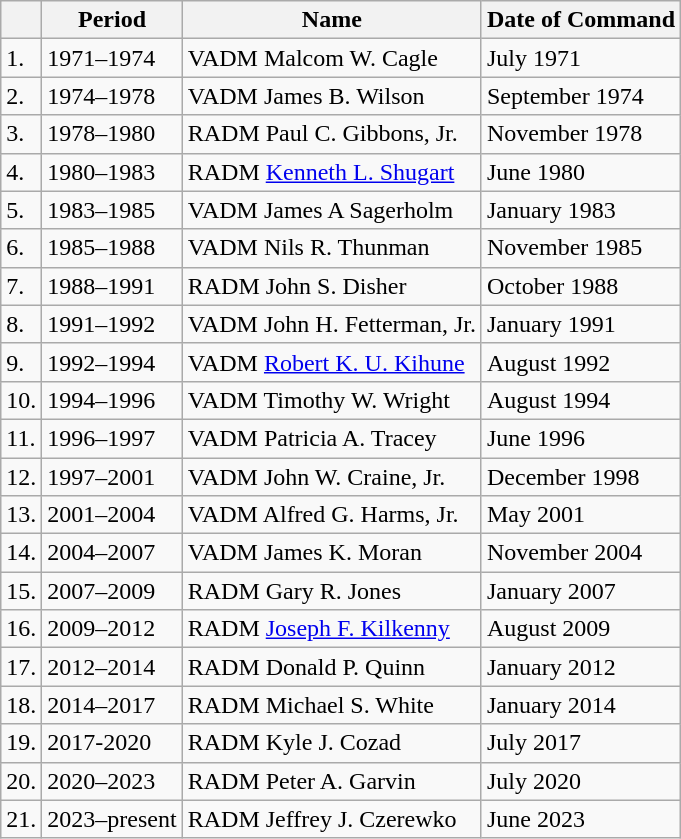<table class="wikitable">
<tr>
<th></th>
<th>Period</th>
<th>Name</th>
<th>Date of Command</th>
</tr>
<tr>
<td>1.</td>
<td>1971–1974</td>
<td>VADM Malcom W. Cagle</td>
<td>July 1971</td>
</tr>
<tr>
<td>2.</td>
<td>1974–1978</td>
<td>VADM James B. Wilson</td>
<td>September 1974</td>
</tr>
<tr>
<td>3.</td>
<td>1978–1980</td>
<td>RADM Paul C. Gibbons, Jr.</td>
<td>November 1978</td>
</tr>
<tr>
<td>4.</td>
<td>1980–1983</td>
<td>RADM <a href='#'>Kenneth L. Shugart</a></td>
<td>June 1980</td>
</tr>
<tr>
<td>5.</td>
<td>1983–1985</td>
<td>VADM James A Sagerholm</td>
<td>January 1983</td>
</tr>
<tr>
<td>6.</td>
<td>1985–1988</td>
<td>VADM Nils R. Thunman</td>
<td>November 1985</td>
</tr>
<tr>
<td>7.</td>
<td>1988–1991</td>
<td>RADM John S. Disher</td>
<td>October 1988</td>
</tr>
<tr>
<td>8.</td>
<td>1991–1992</td>
<td>VADM John H. Fetterman, Jr.</td>
<td>January 1991</td>
</tr>
<tr>
<td>9.</td>
<td>1992–1994</td>
<td>VADM <a href='#'>Robert K. U. Kihune</a></td>
<td>August 1992</td>
</tr>
<tr>
<td>10.</td>
<td>1994–1996</td>
<td>VADM Timothy W. Wright</td>
<td>August 1994</td>
</tr>
<tr>
<td>11.</td>
<td>1996–1997</td>
<td>VADM Patricia A. Tracey</td>
<td>June 1996</td>
</tr>
<tr>
<td>12.</td>
<td>1997–2001</td>
<td>VADM John W. Craine, Jr.</td>
<td>December 1998</td>
</tr>
<tr>
<td>13.</td>
<td>2001–2004</td>
<td>VADM Alfred G. Harms, Jr.</td>
<td>May 2001</td>
</tr>
<tr>
<td>14.</td>
<td>2004–2007</td>
<td>VADM James K. Moran</td>
<td>November 2004</td>
</tr>
<tr>
<td>15.</td>
<td>2007–2009</td>
<td>RADM Gary R. Jones</td>
<td>January 2007</td>
</tr>
<tr>
<td>16.</td>
<td>2009–2012</td>
<td>RADM <a href='#'>Joseph F. Kilkenny</a></td>
<td>August 2009</td>
</tr>
<tr>
<td>17.</td>
<td>2012–2014</td>
<td>RADM Donald P. Quinn</td>
<td>January 2012</td>
</tr>
<tr>
<td>18.</td>
<td>2014–2017</td>
<td>RADM Michael S. White</td>
<td>January 2014</td>
</tr>
<tr>
<td>19.</td>
<td>2017-2020</td>
<td>RADM Kyle J. Cozad</td>
<td>July 2017</td>
</tr>
<tr>
<td>20.</td>
<td>2020–2023</td>
<td>RADM Peter A. Garvin</td>
<td>July 2020</td>
</tr>
<tr>
<td>21.</td>
<td>2023–present</td>
<td>RADM Jeffrey J. Czerewko</td>
<td>June 2023</td>
</tr>
</table>
